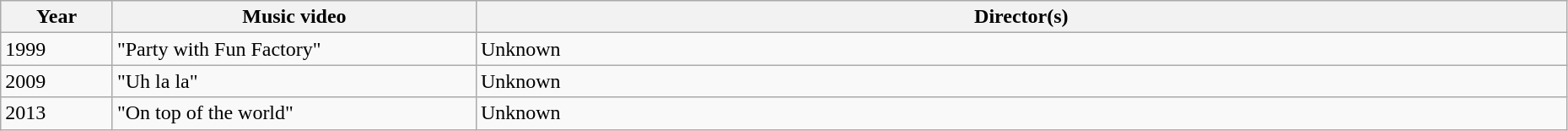<table class="wikitable" style="width:98%;">
<tr>
<th width=3%>Year</th>
<th style="width:10%;">Music video</th>
<th style="width:30%;">Director(s)</th>
</tr>
<tr>
<td>1999</td>
<td>"Party with Fun Factory"</td>
<td>Unknown</td>
</tr>
<tr>
<td>2009</td>
<td>"Uh la la"</td>
<td>Unknown</td>
</tr>
<tr>
<td>2013</td>
<td>"On top of the world"</td>
<td>Unknown</td>
</tr>
</table>
